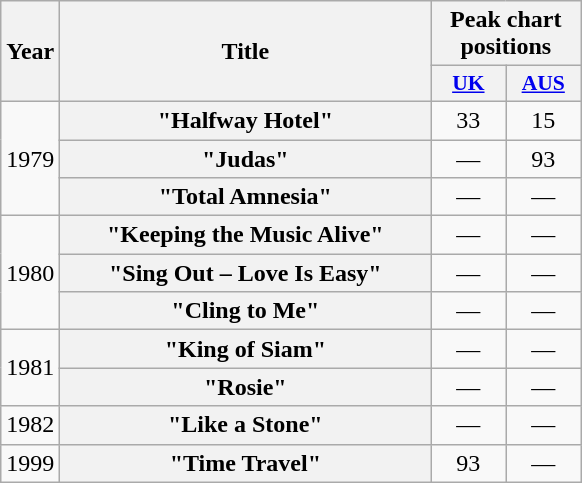<table class="wikitable plainrowheaders" style="text-align:center;" border="1">
<tr>
<th scope="col" rowspan="2">Year</th>
<th scope="col" rowspan="2" style="width:15em;">Title</th>
<th scope="col" colspan="2">Peak chart positions</th>
</tr>
<tr>
<th scope="col" style="width:3em; font-size:90%"><a href='#'>UK</a><br></th>
<th scope="col" style="width:3em; font-size:90%"><a href='#'>AUS</a><br></th>
</tr>
<tr>
<td rowspan="3">1979</td>
<th scope="row">"Halfway Hotel"</th>
<td>33</td>
<td>15</td>
</tr>
<tr>
<th scope="row">"Judas"</th>
<td>—</td>
<td>93</td>
</tr>
<tr>
<th scope="row">"Total Amnesia"</th>
<td>—</td>
<td>—</td>
</tr>
<tr>
<td rowspan="3">1980</td>
<th scope="row">"Keeping the Music Alive"</th>
<td>—</td>
<td>—</td>
</tr>
<tr>
<th scope="row">"Sing Out – Love Is Easy"</th>
<td>—</td>
<td>—</td>
</tr>
<tr>
<th scope="row">"Cling to Me"</th>
<td>—</td>
<td>—</td>
</tr>
<tr>
<td rowspan="2">1981</td>
<th scope="row">"King of Siam"</th>
<td>—</td>
<td>—</td>
</tr>
<tr>
<th scope="row">"Rosie"</th>
<td>—</td>
<td>—</td>
</tr>
<tr>
<td>1982</td>
<th scope="row">"Like a Stone"</th>
<td>—</td>
<td>—</td>
</tr>
<tr>
<td>1999</td>
<th scope="row">"Time Travel"</th>
<td>93</td>
<td>—</td>
</tr>
</table>
